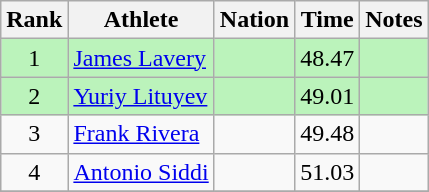<table class="wikitable sortable" style="text-align:center">
<tr>
<th>Rank</th>
<th>Athlete</th>
<th>Nation</th>
<th>Time</th>
<th>Notes</th>
</tr>
<tr bgcolor=bbf3bb>
<td>1</td>
<td align=left><a href='#'>James Lavery</a></td>
<td align=left></td>
<td>48.47</td>
<td></td>
</tr>
<tr bgcolor=bbf3bb>
<td>2</td>
<td align=left><a href='#'>Yuriy Lituyev</a></td>
<td align=left></td>
<td>49.01</td>
<td></td>
</tr>
<tr>
<td>3</td>
<td align=left><a href='#'>Frank Rivera</a></td>
<td align=left></td>
<td>49.48</td>
<td></td>
</tr>
<tr>
<td>4</td>
<td align=left><a href='#'>Antonio Siddi</a></td>
<td align=left></td>
<td>51.03</td>
<td></td>
</tr>
<tr>
</tr>
</table>
